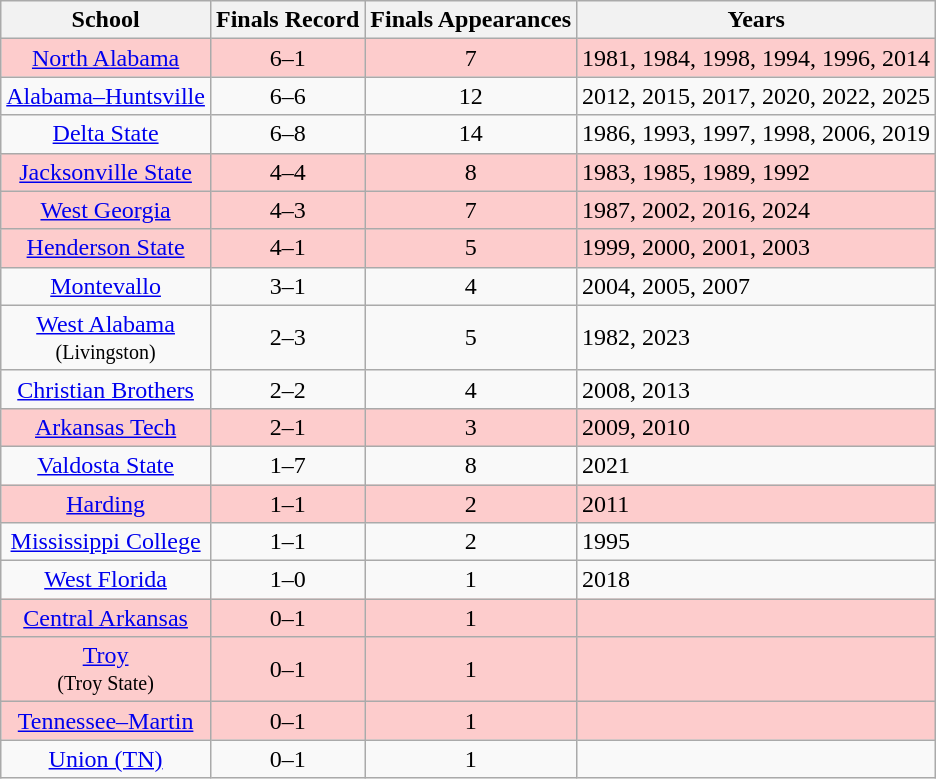<table class="wikitable sortable" style="text-align:center;">
<tr>
<th>School</th>
<th>Finals Record</th>
<th>Finals Appearances</th>
<th class=unsortable>Years</th>
</tr>
<tr bgcolor=#fdcccc>
<td><a href='#'>North Alabama</a></td>
<td>6–1</td>
<td>7</td>
<td align=left>1981, 1984, 1998, 1994, 1996, 2014</td>
</tr>
<tr>
<td><a href='#'>Alabama–Huntsville</a></td>
<td>6–6</td>
<td>12</td>
<td align=left>2012, 2015, 2017, 2020, 2022, 2025</td>
</tr>
<tr>
<td><a href='#'>Delta State</a></td>
<td>6–8</td>
<td>14</td>
<td align=left>1986, 1993, 1997, 1998, 2006, 2019</td>
</tr>
<tr bgcolor=#fdcccc>
<td><a href='#'>Jacksonville State</a></td>
<td>4–4</td>
<td>8</td>
<td align=left>1983, 1985, 1989, 1992</td>
</tr>
<tr bgcolor=#fdcccc>
<td><a href='#'>West Georgia</a></td>
<td>4–3</td>
<td>7</td>
<td align=left>1987, 2002, 2016, 2024</td>
</tr>
<tr bgcolor=#fdcccc>
<td><a href='#'>Henderson State</a></td>
<td>4–1</td>
<td>5</td>
<td align=left>1999, 2000, 2001, 2003</td>
</tr>
<tr>
<td><a href='#'>Montevallo</a></td>
<td>3–1</td>
<td>4</td>
<td align=left>2004, 2005, 2007</td>
</tr>
<tr>
<td><a href='#'>West Alabama</a><br><small>(Livingston)</small></td>
<td>2–3</td>
<td>5</td>
<td align=left>1982, 2023</td>
</tr>
<tr>
<td><a href='#'>Christian Brothers</a></td>
<td>2–2</td>
<td>4</td>
<td align=left>2008, 2013</td>
</tr>
<tr bgcolor=#fdcccc>
<td><a href='#'>Arkansas Tech</a></td>
<td>2–1</td>
<td>3</td>
<td align=left>2009, 2010</td>
</tr>
<tr>
<td><a href='#'>Valdosta State</a></td>
<td>1–7</td>
<td>8</td>
<td align=left>2021</td>
</tr>
<tr bgcolor=#fdcccc>
<td><a href='#'>Harding</a></td>
<td>1–1</td>
<td>2</td>
<td align=left>2011</td>
</tr>
<tr>
<td><a href='#'>Mississippi College</a></td>
<td>1–1</td>
<td>2</td>
<td align=left>1995</td>
</tr>
<tr>
<td><a href='#'>West Florida</a></td>
<td>1–0</td>
<td>1</td>
<td align=left>2018</td>
</tr>
<tr bgcolor=#fdcccc>
<td><a href='#'>Central Arkansas</a></td>
<td>0–1</td>
<td>1</td>
<td align=left></td>
</tr>
<tr bgcolor=#fdcccc>
<td><a href='#'>Troy</a><br><small>(Troy State)</small></td>
<td>0–1</td>
<td>1</td>
<td align=left></td>
</tr>
<tr bgcolor=#fdcccc>
<td><a href='#'>Tennessee–Martin</a></td>
<td>0–1</td>
<td>1</td>
<td align=left></td>
</tr>
<tr>
<td><a href='#'>Union (TN)</a></td>
<td>0–1</td>
<td>1</td>
<td align=left></td>
</tr>
</table>
